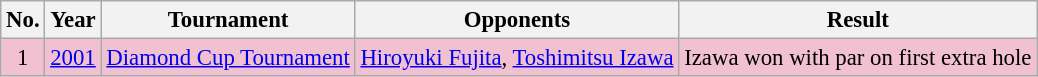<table class="wikitable" style="font-size:95%;">
<tr>
<th>No.</th>
<th>Year</th>
<th>Tournament</th>
<th>Opponents</th>
<th>Result</th>
</tr>
<tr style="background:#F2C1D1;">
<td align=center>1</td>
<td><a href='#'>2001</a></td>
<td><a href='#'>Diamond Cup Tournament</a></td>
<td> <a href='#'>Hiroyuki Fujita</a>,  <a href='#'>Toshimitsu Izawa</a></td>
<td>Izawa won with par on first extra hole</td>
</tr>
</table>
